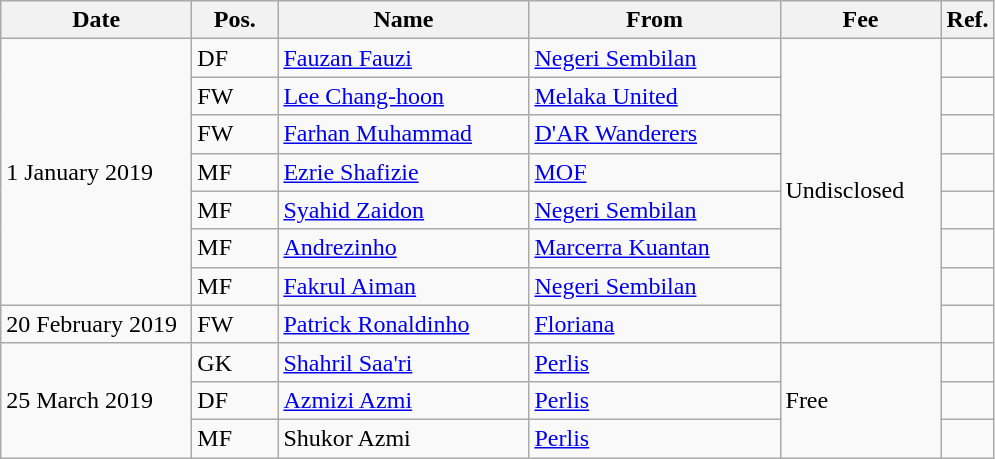<table class="wikitable">
<tr>
<th style="width:120px">Date</th>
<th style="width:50px">Pos.</th>
<th style="width:160px">Name</th>
<th style="width:160px">From</th>
<th style="width:100px">Fee</th>
<th style="width:20px">Ref.</th>
</tr>
<tr>
<td rowspan=7>1 January 2019</td>
<td>DF</td>
<td> <a href='#'>Fauzan Fauzi</a></td>
<td> <a href='#'>Negeri Sembilan</a></td>
<td rowspan=8>Undisclosed</td>
<td></td>
</tr>
<tr>
<td>FW</td>
<td> <a href='#'>Lee Chang-hoon</a></td>
<td> <a href='#'>Melaka United</a></td>
<td></td>
</tr>
<tr>
<td>FW</td>
<td> <a href='#'>Farhan Muhammad</a></td>
<td> <a href='#'>D'AR Wanderers</a></td>
<td></td>
</tr>
<tr>
<td>MF</td>
<td> <a href='#'>Ezrie Shafizie</a></td>
<td> <a href='#'>MOF</a></td>
<td></td>
</tr>
<tr>
<td>MF</td>
<td> <a href='#'>Syahid Zaidon</a></td>
<td> <a href='#'>Negeri Sembilan</a></td>
<td></td>
</tr>
<tr>
<td>MF</td>
<td> <a href='#'>Andrezinho</a></td>
<td> <a href='#'>Marcerra Kuantan</a></td>
<td></td>
</tr>
<tr>
<td>MF</td>
<td> <a href='#'>Fakrul Aiman</a></td>
<td> <a href='#'>Negeri Sembilan</a></td>
<td></td>
</tr>
<tr>
<td>20 February 2019</td>
<td>FW</td>
<td> <a href='#'>Patrick Ronaldinho</a></td>
<td> <a href='#'>Floriana</a></td>
<td></td>
</tr>
<tr>
<td rowspan=3>25 March 2019</td>
<td>GK</td>
<td> <a href='#'>Shahril Saa'ri</a></td>
<td> <a href='#'>Perlis</a></td>
<td rowspan=3>Free</td>
<td></td>
</tr>
<tr>
<td>DF</td>
<td> <a href='#'>Azmizi Azmi</a></td>
<td> <a href='#'>Perlis</a></td>
<td></td>
</tr>
<tr>
<td>MF</td>
<td> Shukor Azmi</td>
<td> <a href='#'>Perlis</a></td>
<td></td>
</tr>
</table>
